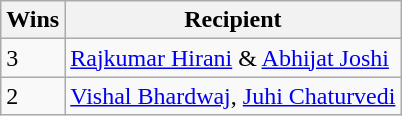<table class="wikitable">
<tr>
<th>Wins</th>
<th>Recipient</th>
</tr>
<tr>
<td>3</td>
<td><a href='#'>Rajkumar Hirani</a> & <a href='#'>Abhijat Joshi</a></td>
</tr>
<tr>
<td>2</td>
<td><a href='#'>Vishal Bhardwaj</a>, <a href='#'>Juhi Chaturvedi</a></td>
</tr>
</table>
